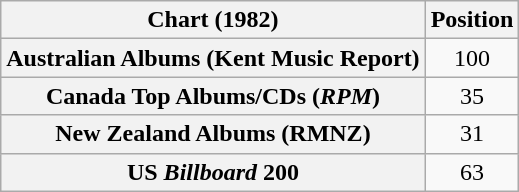<table class="wikitable sortable plainrowheaders" style="text-align:center">
<tr>
<th scope="col">Chart (1982)</th>
<th scope="col">Position</th>
</tr>
<tr>
<th scope="row">Australian Albums (Kent Music Report)</th>
<td>100</td>
</tr>
<tr>
<th scope="row">Canada Top Albums/CDs (<em>RPM</em>)</th>
<td>35</td>
</tr>
<tr>
<th scope="row">New Zealand Albums (RMNZ)</th>
<td>31</td>
</tr>
<tr>
<th scope="row">US <em>Billboard</em> 200</th>
<td>63</td>
</tr>
</table>
